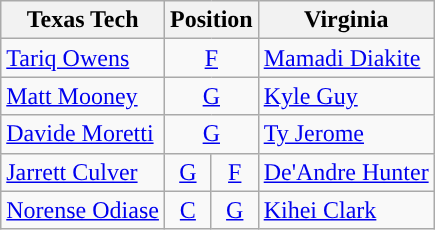<table class="wikitable">
<tr>
<th>Texas Tech</th>
<th colspan="2">Position</th>
<th>Virginia</th>
</tr>
<tr>
<td><a href='#'>Tariq Owens</a></td>
<td colspan=2 style="text-align:center"><a href='#'>F</a></td>
<td><a href='#'>Mamadi Diakite</a></td>
</tr>
<tr>
<td><a href='#'>Matt Mooney</a></td>
<td colspan=2 style="text-align:center"><a href='#'>G</a></td>
<td><a href='#'>Kyle Guy</a></td>
</tr>
<tr>
<td><a href='#'>Davide Moretti</a></td>
<td colspan=2 style="text-align:center"><a href='#'>G</a></td>
<td><a href='#'>Ty Jerome</a></td>
</tr>
<tr>
<td><a href='#'>Jarrett Culver</a></td>
<td style="text-align:center"><a href='#'>G</a></td>
<td style="text-align:center"><a href='#'>F</a></td>
<td><a href='#'>De'Andre Hunter</a></td>
</tr>
<tr>
<td><a href='#'>Norense Odiase</a></td>
<td style="text-align:center"><a href='#'>C</a></td>
<td style="text-align:center"><a href='#'>G</a></td>
<td><a href='#'>Kihei Clark</a></td>
</tr>
</table>
